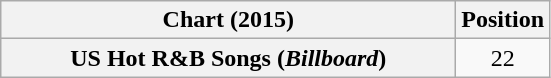<table class="wikitable sortable plainrowheaders" style="text-align:center;" border="1">
<tr>
<th scope="col" style="width:18.5em;">Chart (2015)</th>
<th scope="col">Position</th>
</tr>
<tr>
<th scope="row">US Hot R&B Songs (<em>Billboard</em>)</th>
<td>22</td>
</tr>
</table>
